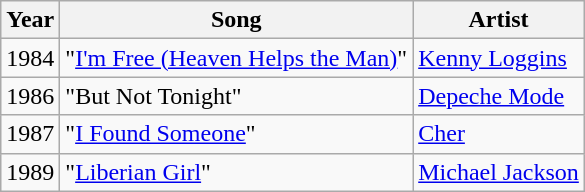<table class="wikitable sortable">
<tr>
<th>Year</th>
<th>Song</th>
<th>Artist</th>
</tr>
<tr>
<td>1984</td>
<td>"<a href='#'>I'm Free (Heaven Helps the Man)</a>"</td>
<td><a href='#'>Kenny Loggins</a></td>
</tr>
<tr>
<td>1986</td>
<td>"But Not Tonight"</td>
<td><a href='#'>Depeche Mode</a></td>
</tr>
<tr>
<td>1987</td>
<td>"<a href='#'>I Found Someone</a>"</td>
<td><a href='#'>Cher</a></td>
</tr>
<tr>
<td>1989</td>
<td>"<a href='#'>Liberian Girl</a>"</td>
<td><a href='#'>Michael Jackson</a></td>
</tr>
</table>
